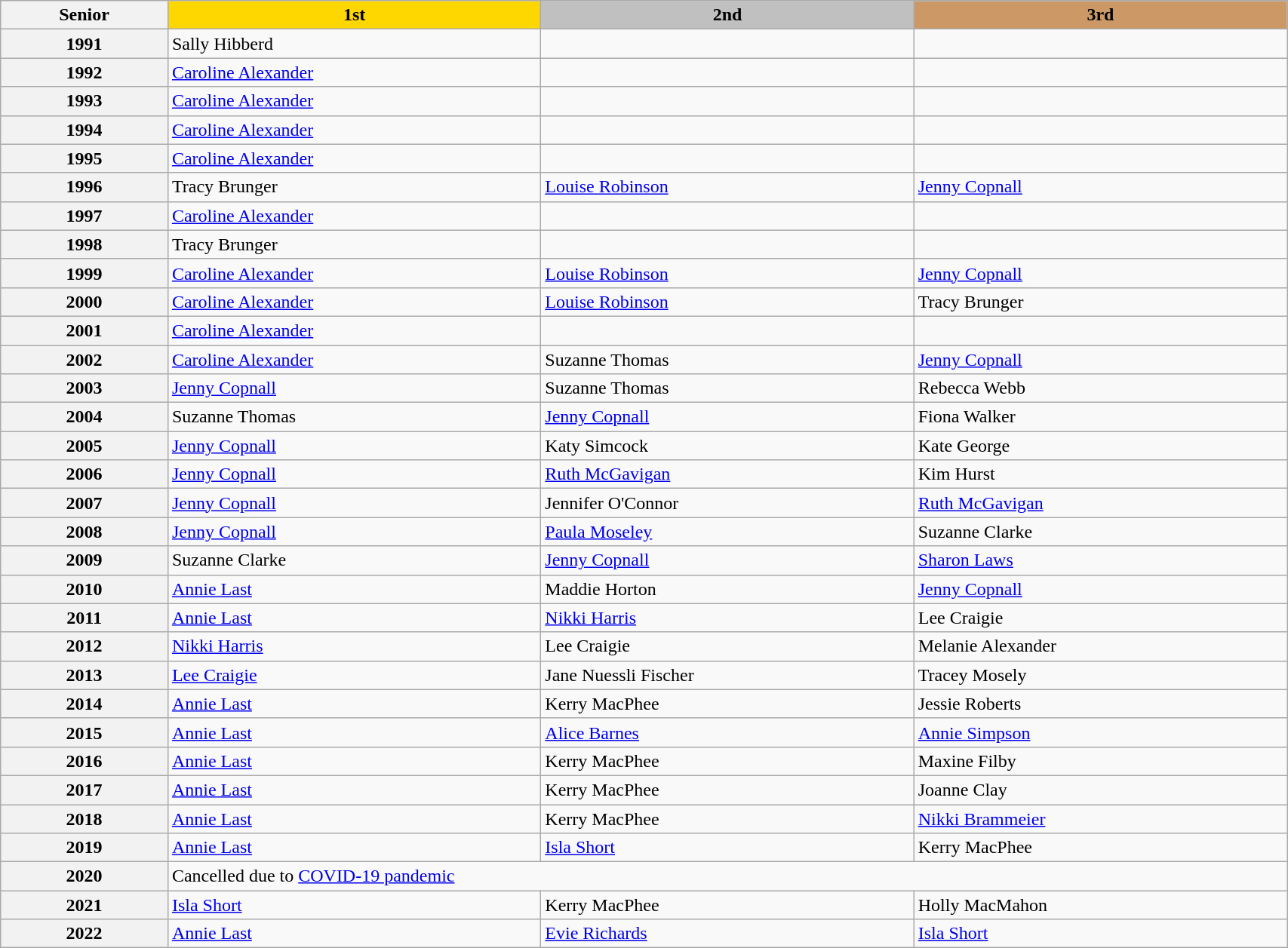<table class="wikitable" style="width:90%;">
<tr>
<th>Senior</th>
<th style="width:29%; background:gold;">1st</th>
<th style="width:29%; background:silver;">2nd</th>
<th style="width:29%; background:#c96;">3rd</th>
</tr>
<tr>
<th>1991</th>
<td>Sally Hibberd</td>
<td></td>
<td></td>
</tr>
<tr>
<th>1992</th>
<td><a href='#'>Caroline Alexander</a></td>
<td></td>
<td></td>
</tr>
<tr>
<th>1993</th>
<td><a href='#'>Caroline Alexander</a></td>
<td></td>
<td></td>
</tr>
<tr>
<th>1994</th>
<td><a href='#'>Caroline Alexander</a></td>
<td></td>
<td></td>
</tr>
<tr>
<th>1995</th>
<td><a href='#'>Caroline Alexander</a></td>
<td></td>
<td></td>
</tr>
<tr>
<th>1996</th>
<td>Tracy Brunger</td>
<td><a href='#'>Louise Robinson</a></td>
<td><a href='#'>Jenny Copnall</a></td>
</tr>
<tr>
<th>1997</th>
<td><a href='#'>Caroline Alexander</a></td>
<td></td>
<td></td>
</tr>
<tr>
<th>1998</th>
<td>Tracy Brunger</td>
<td></td>
<td></td>
</tr>
<tr>
<th>1999</th>
<td><a href='#'>Caroline Alexander</a></td>
<td><a href='#'>Louise Robinson</a></td>
<td><a href='#'>Jenny Copnall</a></td>
</tr>
<tr>
<th>2000</th>
<td><a href='#'>Caroline Alexander</a></td>
<td><a href='#'>Louise Robinson</a></td>
<td>Tracy Brunger</td>
</tr>
<tr>
<th>2001</th>
<td><a href='#'>Caroline Alexander</a></td>
<td></td>
<td></td>
</tr>
<tr>
<th>2002</th>
<td><a href='#'>Caroline Alexander</a></td>
<td>Suzanne Thomas</td>
<td><a href='#'>Jenny Copnall</a></td>
</tr>
<tr>
<th>2003</th>
<td><a href='#'>Jenny Copnall</a></td>
<td>Suzanne Thomas</td>
<td>Rebecca Webb</td>
</tr>
<tr>
<th>2004</th>
<td>Suzanne Thomas</td>
<td><a href='#'>Jenny Copnall</a></td>
<td>Fiona Walker</td>
</tr>
<tr>
<th>2005</th>
<td><a href='#'>Jenny Copnall</a></td>
<td>Katy Simcock</td>
<td>Kate George</td>
</tr>
<tr>
<th>2006</th>
<td><a href='#'>Jenny Copnall</a></td>
<td><a href='#'>Ruth McGavigan</a></td>
<td>Kim Hurst</td>
</tr>
<tr>
<th>2007</th>
<td><a href='#'>Jenny Copnall</a></td>
<td>Jennifer O'Connor</td>
<td><a href='#'>Ruth McGavigan</a></td>
</tr>
<tr>
<th>2008</th>
<td><a href='#'>Jenny Copnall</a></td>
<td><a href='#'>Paula Moseley</a></td>
<td>Suzanne Clarke</td>
</tr>
<tr>
<th>2009</th>
<td>Suzanne Clarke</td>
<td><a href='#'>Jenny Copnall</a></td>
<td><a href='#'>Sharon Laws</a></td>
</tr>
<tr>
<th>2010</th>
<td><a href='#'>Annie Last</a></td>
<td>Maddie Horton</td>
<td><a href='#'>Jenny Copnall</a></td>
</tr>
<tr>
<th>2011</th>
<td><a href='#'>Annie Last</a></td>
<td><a href='#'>Nikki Harris</a></td>
<td>Lee Craigie</td>
</tr>
<tr>
<th>2012</th>
<td><a href='#'>Nikki Harris</a></td>
<td>Lee Craigie</td>
<td>Melanie Alexander</td>
</tr>
<tr>
<th>2013 </th>
<td><a href='#'>Lee Craigie</a></td>
<td>Jane Nuessli Fischer</td>
<td>Tracey Mosely</td>
</tr>
<tr>
<th>2014</th>
<td><a href='#'>Annie Last</a></td>
<td>Kerry MacPhee</td>
<td>Jessie Roberts</td>
</tr>
<tr>
<th>2015 </th>
<td><a href='#'>Annie Last</a></td>
<td><a href='#'>Alice Barnes</a></td>
<td><a href='#'>Annie Simpson</a></td>
</tr>
<tr>
<th>2016</th>
<td><a href='#'>Annie Last</a></td>
<td>Kerry MacPhee</td>
<td>Maxine Filby</td>
</tr>
<tr>
<th>2017</th>
<td><a href='#'>Annie Last</a></td>
<td>Kerry MacPhee</td>
<td>Joanne Clay</td>
</tr>
<tr>
<th>2018</th>
<td><a href='#'>Annie Last</a></td>
<td>Kerry MacPhee</td>
<td><a href='#'>Nikki Brammeier</a></td>
</tr>
<tr>
<th>2019</th>
<td><a href='#'>Annie Last</a></td>
<td><a href='#'>Isla Short</a></td>
<td>Kerry MacPhee</td>
</tr>
<tr>
<th>2020</th>
<td colspan=3>Cancelled due to <a href='#'>COVID-19 pandemic</a></td>
</tr>
<tr>
<th>2021</th>
<td><a href='#'>Isla Short</a></td>
<td>Kerry MacPhee</td>
<td>Holly MacMahon</td>
</tr>
<tr>
<th>2022</th>
<td><a href='#'>Annie Last</a></td>
<td><a href='#'>Evie Richards</a></td>
<td><a href='#'>Isla Short</a></td>
</tr>
</table>
